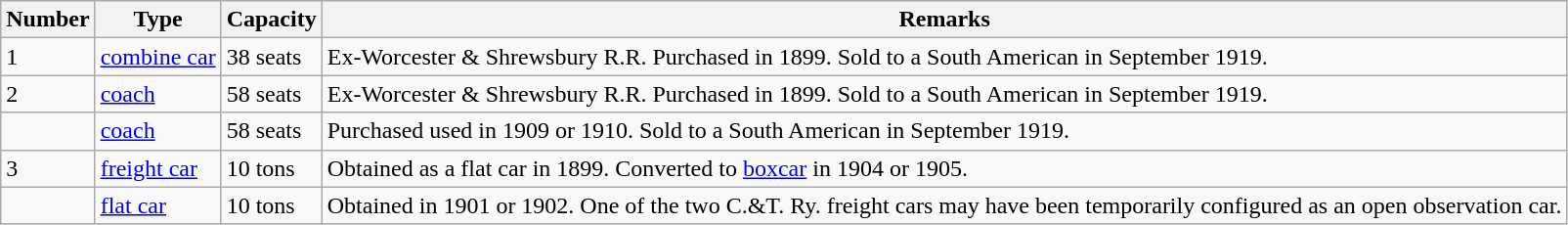<table class="wikitable">
<tr>
<th>Number</th>
<th>Type</th>
<th>Capacity</th>
<th>Remarks</th>
</tr>
<tr>
<td>1</td>
<td><a href='#'>combine car</a></td>
<td>38 seats</td>
<td>Ex-Worcester & Shrewsbury R.R.  Purchased in 1899.  Sold to a South American in September 1919.</td>
</tr>
<tr>
<td>2</td>
<td><a href='#'>coach</a></td>
<td>58 seats</td>
<td>Ex-Worcester & Shrewsbury R.R.  Purchased in 1899.  Sold to a South American in September 1919.</td>
</tr>
<tr>
<td></td>
<td><a href='#'>coach</a></td>
<td>58 seats</td>
<td>Purchased used in 1909 or 1910.  Sold to a South American in September 1919.</td>
</tr>
<tr>
<td>3</td>
<td><a href='#'>freight car</a></td>
<td>10 tons</td>
<td>Obtained as a flat car in 1899.  Converted to <a href='#'>boxcar</a> in 1904 or 1905.</td>
</tr>
<tr>
<td></td>
<td><a href='#'>flat car</a></td>
<td>10 tons</td>
<td>Obtained in 1901 or 1902.  One of the two C.&T. Ry. freight cars may have been temporarily configured as an open observation car.</td>
</tr>
</table>
